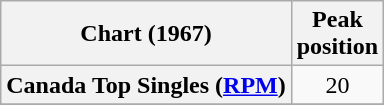<table class="wikitable sortable plainrowheaders">
<tr>
<th scope="col">Chart (1967)</th>
<th scope="col">Peak<br>position</th>
</tr>
<tr>
<th scope="row">Canada Top Singles (<a href='#'>RPM</a>)</th>
<td align="center">20</td>
</tr>
<tr>
</tr>
<tr>
</tr>
<tr>
</tr>
<tr>
</tr>
</table>
